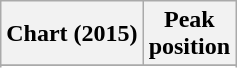<table class="wikitable sortable plainrowheaders">
<tr>
<th>Chart (2015)</th>
<th>Peak<br>position</th>
</tr>
<tr>
</tr>
<tr>
</tr>
<tr>
</tr>
<tr>
</tr>
</table>
